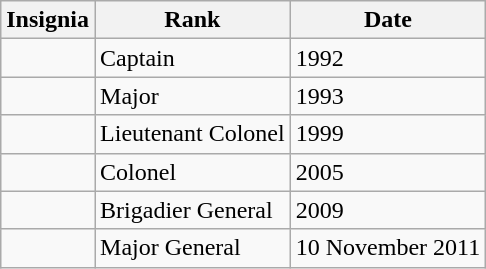<table class="wikitable">
<tr>
<th>Insignia</th>
<th>Rank</th>
<th>Date</th>
</tr>
<tr>
<td><span></span></td>
<td>Captain</td>
<td>1992</td>
</tr>
<tr>
<td><span></span></td>
<td>Major</td>
<td>1993</td>
</tr>
<tr>
<td><span></span></td>
<td>Lieutenant Colonel</td>
<td>1999</td>
</tr>
<tr>
<td><span></span></td>
<td>Colonel</td>
<td>2005</td>
</tr>
<tr>
<td><span></span></td>
<td>Brigadier General</td>
<td>2009</td>
</tr>
<tr>
<td><span></span></td>
<td>Major General</td>
<td>10 November 2011</td>
</tr>
</table>
